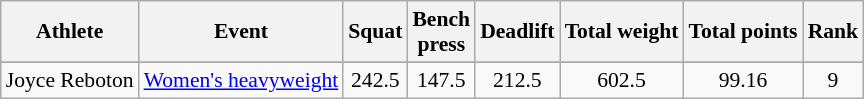<table class="wikitable" style="font-size:90%">
<tr>
<th>Athlete</th>
<th>Event</th>
<th>Squat</th>
<th>Bench<br>press</th>
<th>Deadlift</th>
<th>Total weight</th>
<th>Total points</th>
<th>Rank</th>
</tr>
<tr style="font-size:95%">
</tr>
<tr align=center>
<td align=left>Joyce Reboton</td>
<td align=left><a href='#'>Women's heavyweight</a></td>
<td>242.5</td>
<td>147.5</td>
<td>212.5</td>
<td>602.5</td>
<td>99.16</td>
<td>9</td>
</tr>
</table>
